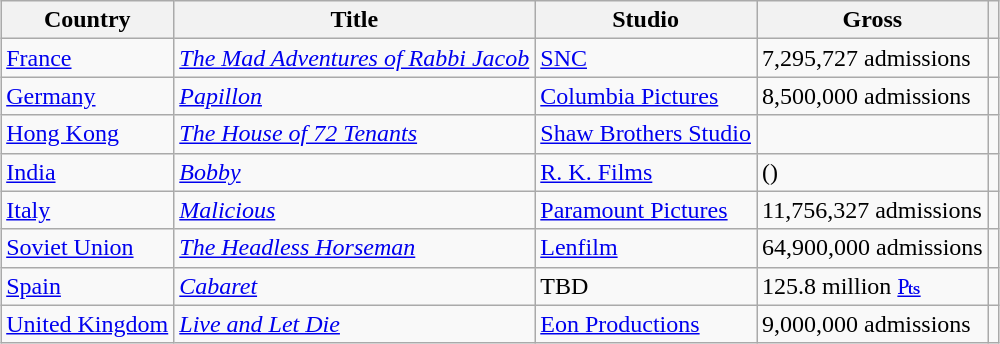<table class="wikitable" style="margin:auto; margin:auto;">
<tr>
<th>Country</th>
<th>Title</th>
<th>Studio</th>
<th>Gross</th>
<th></th>
</tr>
<tr>
<td><a href='#'>France</a></td>
<td><em><a href='#'>The Mad Adventures of Rabbi Jacob</a></em></td>
<td><a href='#'>SNC</a></td>
<td>7,295,727 admissions</td>
<td></td>
</tr>
<tr>
<td><a href='#'>Germany</a></td>
<td><em><a href='#'>Papillon</a></em></td>
<td><a href='#'>Columbia Pictures</a></td>
<td>8,500,000 admissions</td>
<td></td>
</tr>
<tr>
<td><a href='#'>Hong Kong</a></td>
<td><em><a href='#'>The House of 72 Tenants</a></em></td>
<td><a href='#'>Shaw Brothers Studio</a></td>
<td></td>
<td></td>
</tr>
<tr>
<td><a href='#'>India</a></td>
<td><em><a href='#'>Bobby</a></em></td>
<td><a href='#'>R. K. Films</a></td>
<td> ()</td>
<td></td>
</tr>
<tr>
<td><a href='#'>Italy</a></td>
<td><em><a href='#'>Malicious</a></em></td>
<td><a href='#'>Paramount Pictures</a></td>
<td>11,756,327 admissions</td>
<td></td>
</tr>
<tr>
<td><a href='#'>Soviet Union</a></td>
<td><em><a href='#'>The Headless Horseman</a></em></td>
<td><a href='#'>Lenfilm</a></td>
<td>64,900,000 admissions</td>
<td></td>
</tr>
<tr>
<td><a href='#'>Spain</a></td>
<td><em><a href='#'>Cabaret</a></em></td>
<td>TBD</td>
<td>125.8 million <a href='#'>₧</a></td>
<td></td>
</tr>
<tr>
<td><a href='#'>United Kingdom</a></td>
<td><em><a href='#'>Live and Let Die</a></em></td>
<td><a href='#'>Eon Productions</a></td>
<td>9,000,000 admissions</td>
<td></td>
</tr>
</table>
